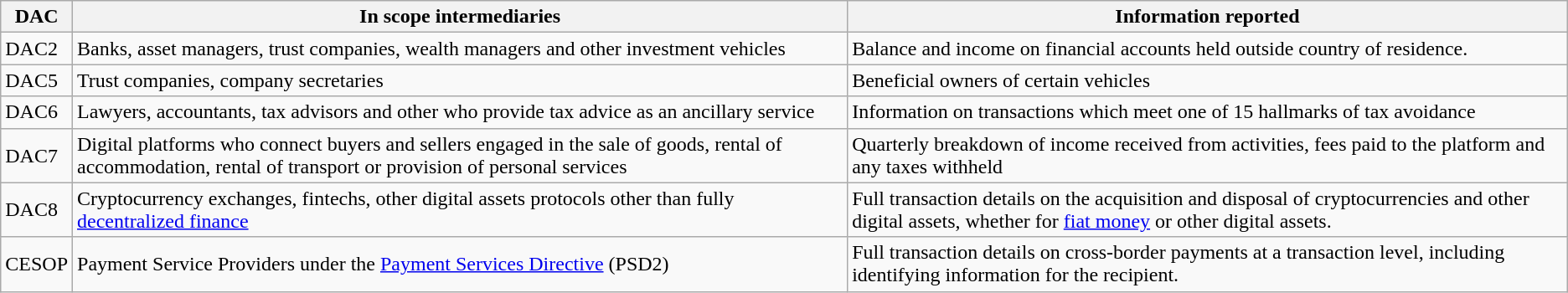<table class="wikitable">
<tr>
<th>DAC</th>
<th>In scope intermediaries</th>
<th>Information reported</th>
</tr>
<tr>
<td>DAC2</td>
<td>Banks, asset managers, trust companies, wealth managers and other investment vehicles</td>
<td>Balance and income on financial accounts held outside country of residence.</td>
</tr>
<tr>
<td>DAC5</td>
<td>Trust companies, company secretaries</td>
<td>Beneficial owners of certain vehicles</td>
</tr>
<tr>
<td>DAC6</td>
<td>Lawyers, accountants, tax advisors and other who provide tax advice as an ancillary service</td>
<td>Information on transactions which meet one of 15 hallmarks of tax avoidance</td>
</tr>
<tr>
<td>DAC7</td>
<td>Digital platforms who connect buyers and sellers engaged in the sale of goods, rental of accommodation, rental of transport or provision of personal services</td>
<td>Quarterly breakdown of income received from activities, fees paid to the platform and any taxes withheld</td>
</tr>
<tr>
<td>DAC8</td>
<td>Cryptocurrency exchanges, fintechs, other digital assets protocols other than fully <a href='#'>decentralized finance</a></td>
<td>Full transaction details on the acquisition and disposal of cryptocurrencies and other digital assets, whether for <a href='#'>fiat money</a> or other digital assets.</td>
</tr>
<tr>
<td>CESOP</td>
<td>Payment Service Providers under the <a href='#'>Payment Services Directive</a> (PSD2)</td>
<td>Full transaction details on cross-border payments at a transaction level, including identifying information for the recipient.</td>
</tr>
</table>
